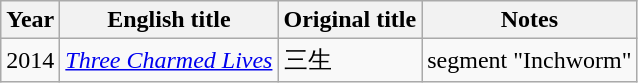<table class="wikitable sortable">
<tr>
<th>Year</th>
<th>English title</th>
<th>Original title</th>
<th class="unsortable">Notes</th>
</tr>
<tr>
<td>2014</td>
<td><em><a href='#'>Three Charmed Lives</a></em></td>
<td>三生</td>
<td>segment "Inchworm"</td>
</tr>
</table>
